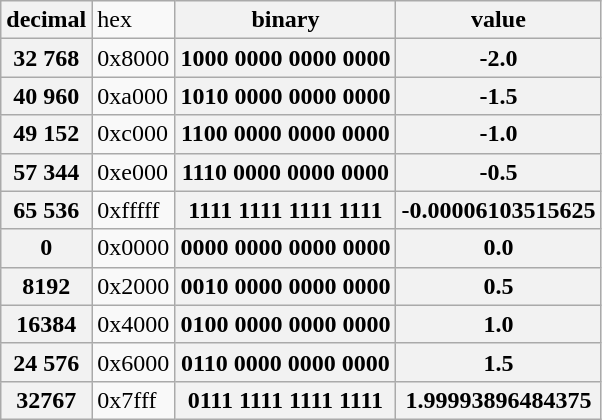<table class="wikitable">
<tr>
<th>decimal</th>
<td>hex</td>
<th>binary</th>
<th>value</th>
</tr>
<tr>
<th>32 768</th>
<td>0x8000</td>
<th>1000 0000 0000 0000</th>
<th>-2.0</th>
</tr>
<tr>
<th>40 960</th>
<td>0xa000</td>
<th>1010 0000 0000 0000</th>
<th>-1.5</th>
</tr>
<tr>
<th>49 152</th>
<td>0xc000</td>
<th>1100 0000 0000 0000</th>
<th>-1.0</th>
</tr>
<tr>
<th>57 344</th>
<td>0xe000</td>
<th>1110 0000 0000 0000</th>
<th>-0.5</th>
</tr>
<tr>
<th>65 536</th>
<td>0xfffff</td>
<th>1111 1111 1111 1111</th>
<th>-0.00006103515625</th>
</tr>
<tr>
<th>0</th>
<td>0x0000</td>
<th>0000 0000 0000 0000</th>
<th>0.0</th>
</tr>
<tr>
<th>8192</th>
<td>0x2000</td>
<th>0010 0000 0000 0000</th>
<th>0.5</th>
</tr>
<tr>
<th>16384</th>
<td>0x4000</td>
<th>0100 0000 0000 0000</th>
<th>1.0</th>
</tr>
<tr>
<th>24 576</th>
<td>0x6000</td>
<th>0110 0000 0000 0000</th>
<th>1.5</th>
</tr>
<tr>
<th>32767</th>
<td>0x7fff</td>
<th>0111 1111 1111 1111</th>
<th>1.99993896484375</th>
</tr>
</table>
